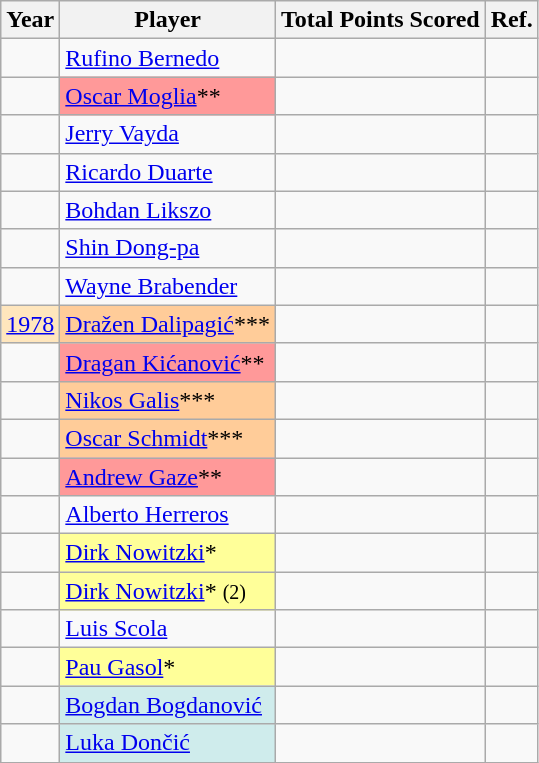<table class="wikitable sortable">
<tr>
<th>Year</th>
<th>Player</th>
<th>Total Points Scored</th>
<th>Ref.</th>
</tr>
<tr>
<td></td>
<td> <a href='#'>Rufino Bernedo</a></td>
<td></td>
<td></td>
</tr>
<tr>
<td></td>
<td bgcolor="#FF9999"> <a href='#'>Oscar Moglia</a>**</td>
<td></td>
<td></td>
</tr>
<tr>
<td></td>
<td> <a href='#'>Jerry Vayda</a></td>
<td></td>
<td></td>
</tr>
<tr>
<td></td>
<td> <a href='#'>Ricardo Duarte</a></td>
<td></td>
<td></td>
</tr>
<tr>
<td></td>
<td> <a href='#'>Bohdan Likszo</a></td>
<td></td>
<td></td>
</tr>
<tr>
<td></td>
<td> <a href='#'>Shin Dong-pa</a></td>
<td></td>
<td></td>
</tr>
<tr>
<td></td>
<td> <a href='#'>Wayne Brabender</a></td>
<td></td>
<td></td>
</tr>
<tr>
<td scope="row" style="background-color:#FFE6BD; text-align: center"><a href='#'>1978</a></td>
<td bgcolor="#FFCC99"> <a href='#'>Dražen Dalipagić</a>***</td>
<td></td>
<td></td>
</tr>
<tr>
<td></td>
<td bgcolor="#FF9999"> <a href='#'>Dragan Kićanović</a>**</td>
<td></td>
<td></td>
</tr>
<tr>
<td></td>
<td bgcolor="#FFCC99"> <a href='#'>Nikos Galis</a>***</td>
<td></td>
<td></td>
</tr>
<tr>
<td></td>
<td bgcolor="#FFCC99"> <a href='#'>Oscar Schmidt</a>***</td>
<td></td>
<td></td>
</tr>
<tr>
<td></td>
<td bgcolor="#FF9999"> <a href='#'>Andrew Gaze</a>**</td>
<td></td>
<td></td>
</tr>
<tr>
<td></td>
<td> <a href='#'>Alberto Herreros</a></td>
<td></td>
<td></td>
</tr>
<tr>
<td></td>
<td bgcolor="#FFFF99"> <a href='#'>Dirk Nowitzki</a>*</td>
<td></td>
<td></td>
</tr>
<tr>
<td></td>
<td bgcolor="#FFFF99"> <a href='#'>Dirk Nowitzki</a>* <small>(2)</small></td>
<td></td>
<td></td>
</tr>
<tr>
<td></td>
<td> <a href='#'>Luis Scola</a></td>
<td></td>
<td></td>
</tr>
<tr>
<td></td>
<td bgcolor="#FFFF99"> <a href='#'>Pau Gasol</a>*</td>
<td></td>
<td></td>
</tr>
<tr>
<td></td>
<td bgcolor="#CFECEC"> <a href='#'>Bogdan Bogdanović</a></td>
<td></td>
<td></td>
</tr>
<tr>
<td></td>
<td bgcolor="#CFECEC"> <a href='#'>Luka Dončić</a></td>
<td></td>
<td></td>
</tr>
</table>
